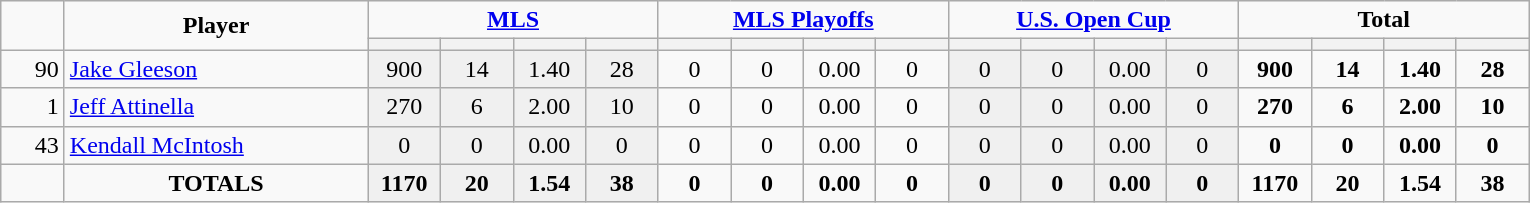<table class="wikitable" style="text-align:center;">
<tr>
<td rowspan="2" style="width:35px; text-align:center;"><strong></strong></td>
<td rowspan="2" style="width:195px; text-align:center;"><strong>Player</strong></td>
<td colspan="4" style="text-align:center;"><strong><a href='#'>MLS</a></strong></td>
<td colspan="4" style="text-align:center;"><strong><a href='#'>MLS Playoffs</a></strong></td>
<td colspan="4" style="text-align:center;"><strong><a href='#'>U.S. Open Cup</a></strong></td>
<td colspan="4" style="text-align:center;"><strong>Total</strong></td>
</tr>
<tr>
<th width=41></th>
<th width=41></th>
<th width=41></th>
<th width=41></th>
<th width=41></th>
<th width=41></th>
<th width=41></th>
<th width=41></th>
<th width=41></th>
<th width=41></th>
<th width=41></th>
<th width=41></th>
<th width=41></th>
<th width=41></th>
<th width=41></th>
<th width=41></th>
</tr>
<tr>
<td style="text-align: right;">90</td>
<td style="text-align: left;"> <a href='#'>Jake Gleeson</a></td>
<td style="background: #F0F0F0;">900</td>
<td style="background: #F0F0F0;">14</td>
<td style="background: #F0F0F0;">1.40</td>
<td style="background: #F0F0F0;">28</td>
<td>0</td>
<td>0</td>
<td>0.00</td>
<td>0</td>
<td style="background: #F0F0F0;">0</td>
<td style="background: #F0F0F0;">0</td>
<td style="background: #F0F0F0;">0.00</td>
<td style="background: #F0F0F0;">0</td>
<td><strong>900</strong></td>
<td><strong>14</strong></td>
<td><strong>1.40</strong></td>
<td><strong>28</strong></td>
</tr>
<tr>
<td style="text-align: right;">1</td>
<td style="text-align: left;"> <a href='#'>Jeff Attinella</a></td>
<td style="background: #F0F0F0;">270</td>
<td style="background: #F0F0F0;">6</td>
<td style="background: #F0F0F0;">2.00</td>
<td style="background: #F0F0F0;">10</td>
<td>0</td>
<td>0</td>
<td>0.00</td>
<td>0</td>
<td style="background: #F0F0F0;">0</td>
<td style="background: #F0F0F0;">0</td>
<td style="background: #F0F0F0;">0.00</td>
<td style="background: #F0F0F0;">0</td>
<td><strong>270</strong></td>
<td><strong>6</strong></td>
<td><strong>2.00</strong></td>
<td><strong>10</strong></td>
</tr>
<tr>
<td style="text-align: right;">43</td>
<td style="text-align: left;"> <a href='#'>Kendall McIntosh</a></td>
<td style="background: #F0F0F0;">0</td>
<td style="background: #F0F0F0;">0</td>
<td style="background: #F0F0F0;">0.00</td>
<td style="background: #F0F0F0;">0</td>
<td>0</td>
<td>0</td>
<td>0.00</td>
<td>0</td>
<td style="background: #F0F0F0;">0</td>
<td style="background: #F0F0F0;">0</td>
<td style="background: #F0F0F0;">0.00</td>
<td style="background: #F0F0F0;">0</td>
<td><strong>0</strong></td>
<td><strong>0</strong></td>
<td><strong>0.00</strong></td>
<td><strong>0</strong></td>
</tr>
<tr>
<td></td>
<td><strong>TOTALS</strong></td>
<td style="background: #F0F0F0;"><strong>1170</strong></td>
<td style="background: #F0F0F0;"><strong>20</strong></td>
<td style="background: #F0F0F0;"><strong>1.54</strong></td>
<td style="background: #F0F0F0;"><strong>38</strong></td>
<td><strong>0</strong></td>
<td><strong>0</strong></td>
<td><strong>0.00</strong></td>
<td><strong>0</strong></td>
<td style="background: #F0F0F0;"><strong>0</strong></td>
<td style="background: #F0F0F0;"><strong>0</strong></td>
<td style="background: #F0F0F0;"><strong>0.00</strong></td>
<td style="background: #F0F0F0;"><strong>0</strong></td>
<td><strong>1170</strong></td>
<td><strong>20</strong></td>
<td><strong>1.54</strong></td>
<td><strong>38</strong></td>
</tr>
</table>
